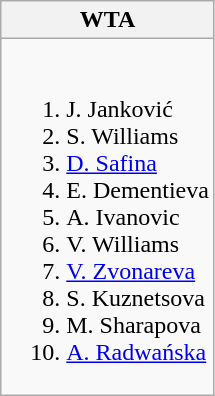<table class="wikitable">
<tr>
<th>WTA</th>
</tr>
<tr style="vertical-align: top;">
<td style="white-space: nowrap;"><br><ol><li> J. Janković</li><li> S. Williams</li><li> <a href='#'>D. Safina</a></li><li> E. Dementieva</li><li> A. Ivanovic</li><li> V. Williams</li><li> <a href='#'>V. Zvonareva</a></li><li> S. Kuznetsova</li><li> M. Sharapova</li><li> <a href='#'>A. Radwańska</a></li></ol></td>
</tr>
</table>
